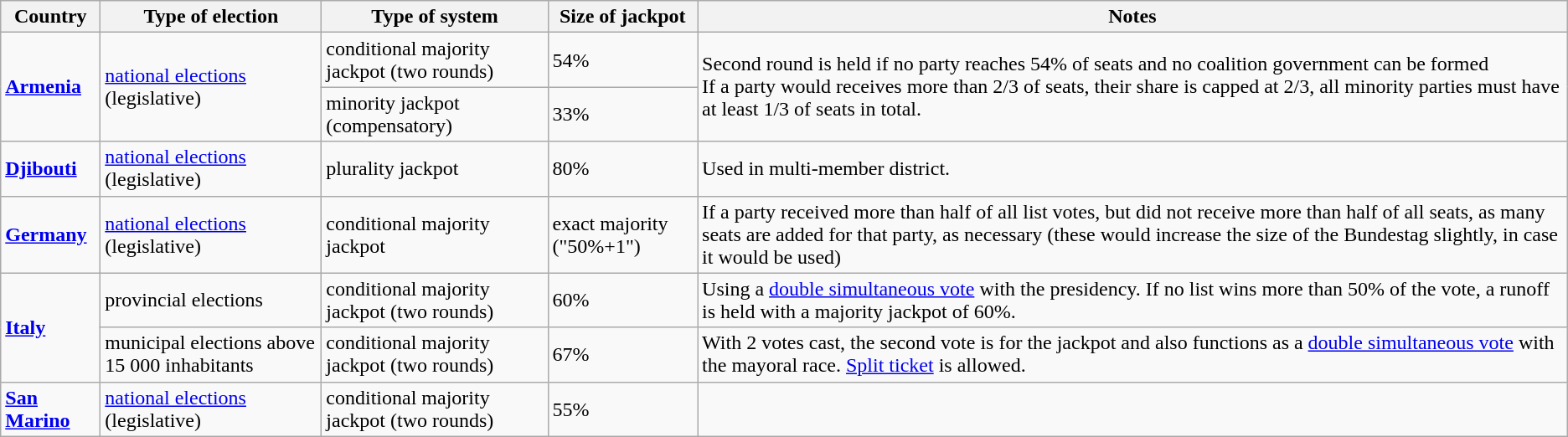<table class="wikitable">
<tr>
<th>Country</th>
<th>Type of election</th>
<th>Type of system</th>
<th>Size of jackpot</th>
<th>Notes</th>
</tr>
<tr>
<td rowspan="2"><strong><a href='#'>Armenia</a></strong></td>
<td rowspan="2"><a href='#'>national elections</a> (legislative)</td>
<td>conditional majority jackpot (two rounds)</td>
<td>54%</td>
<td rowspan="2">Second round is held if no party reaches 54% of seats and no coalition government can be formed<br>If a party would receives more than 2/3 of seats, their share is capped at 2/3, all minority parties must have at least 1/3 of seats in total.</td>
</tr>
<tr>
<td>minority jackpot (compensatory)</td>
<td>33%</td>
</tr>
<tr>
<td><strong><a href='#'>Djibouti</a></strong></td>
<td><a href='#'>national elections</a> (legislative)</td>
<td>plurality jackpot</td>
<td>80%</td>
<td>Used in multi-member district.</td>
</tr>
<tr>
<td><strong><a href='#'>Germany</a></strong></td>
<td><a href='#'>national elections</a> (legislative)</td>
<td>conditional majority jackpot</td>
<td>exact majority ("50%+1")</td>
<td>If a party received more than half of all list votes, but did not receive more than half of all seats, as many seats are added for that party, as necessary (these would increase the size of the Bundestag slightly, in case it would be used)</td>
</tr>
<tr>
<td rowspan="2"><strong><a href='#'>Italy</a></strong></td>
<td>provincial elections</td>
<td>conditional majority jackpot (two rounds)</td>
<td>60%</td>
<td>Using a <a href='#'>double simultaneous vote</a> with the presidency. If no list wins more than 50% of the vote, a runoff is held with a majority jackpot of 60%.</td>
</tr>
<tr>
<td>municipal elections above 15 000 inhabitants</td>
<td>conditional majority jackpot (two rounds)</td>
<td>67%</td>
<td>With 2 votes cast, the second vote is for the jackpot and also functions as a <a href='#'>double simultaneous vote</a> with the mayoral race. <a href='#'>Split ticket</a> is allowed.</td>
</tr>
<tr>
<td><strong><a href='#'>San Marino</a></strong></td>
<td><a href='#'>national elections</a> (legislative)</td>
<td>conditional majority jackpot (two rounds)</td>
<td>55%</td>
<td></td>
</tr>
</table>
